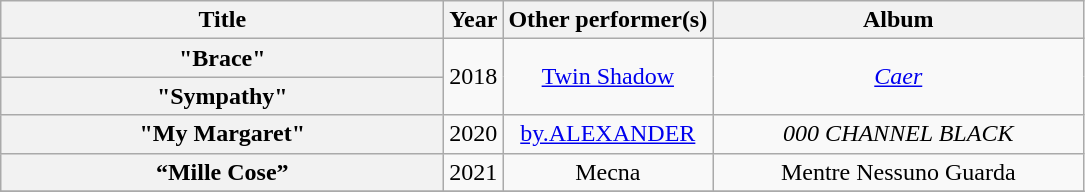<table class="wikitable plainrowheaders" style="text-align:center;">
<tr>
<th scope="col" style="width:18em;">Title</th>
<th scope="col">Year</th>
<th scope="col">Other performer(s)</th>
<th scope="col" style="width:15em;">Album</th>
</tr>
<tr>
<th scope="row">"Brace"</th>
<td rowspan="2">2018</td>
<td rowspan="2"><a href='#'>Twin Shadow</a></td>
<td rowspan="2"><em><a href='#'>Caer</a></em></td>
</tr>
<tr>
<th scope="row">"Sympathy"</th>
</tr>
<tr>
<th scope="row">"My Margaret"</th>
<td rowspan="1">2020</td>
<td><a href='#'>by.ALEXANDER</a></td>
<td><em>000 CHANNEL BLACK</em></td>
</tr>
<tr>
<th scope="row">“Mille Cose”</th>
<td>2021</td>
<td>Mecna</td>
<td>Mentre Nessuno Guarda</td>
</tr>
<tr>
</tr>
</table>
